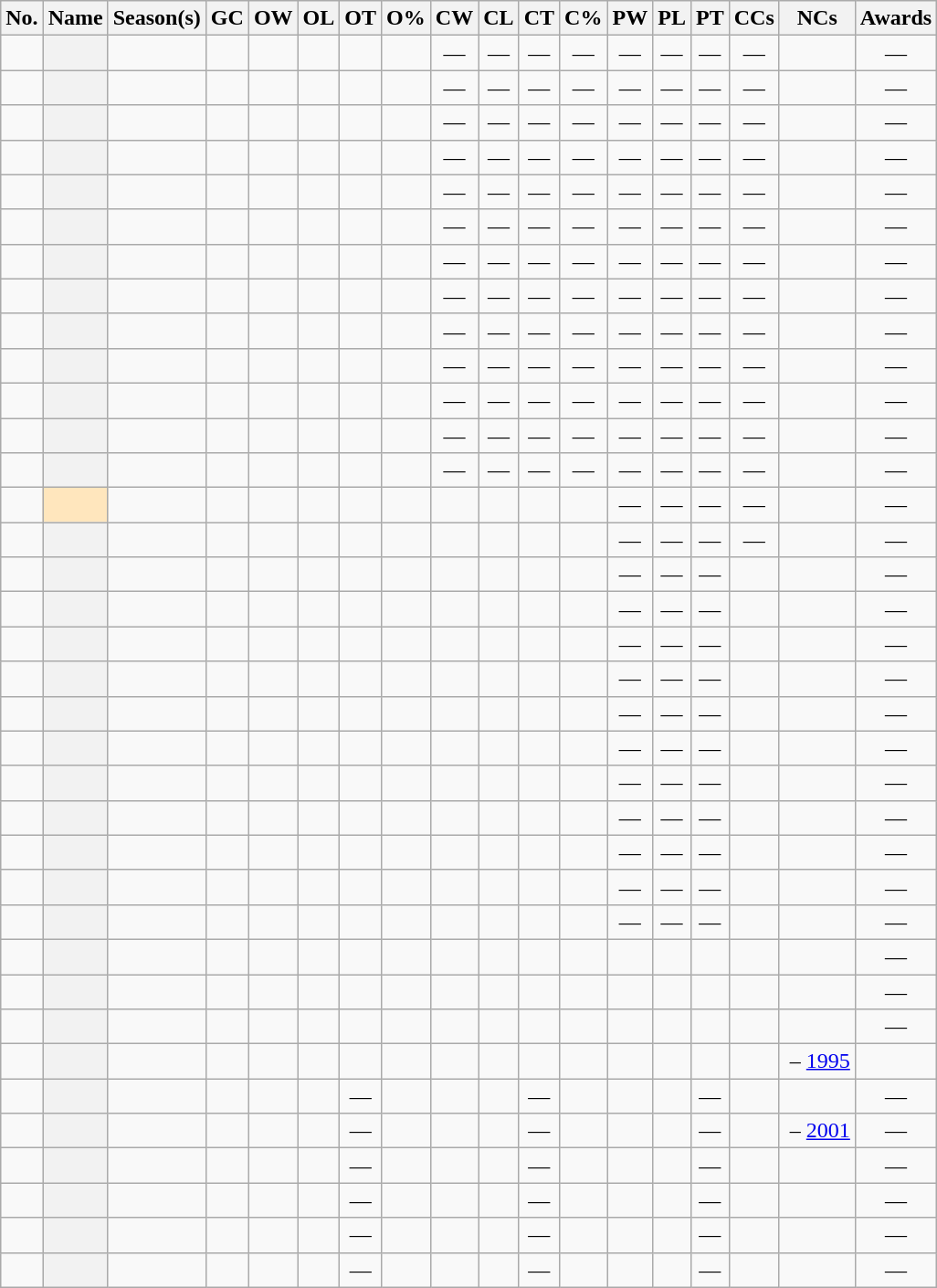<table class="wikitable sortable" style="text-align:center;">
<tr>
<th scope="col" class="unsortable">No.</th>
<th scope="col">Name</th>
<th scope="col">Season(s)</th>
<th scope="col">GC</th>
<th scope="col">OW</th>
<th scope="col">OL</th>
<th scope="col">OT</th>
<th scope="col">O%</th>
<th scope="col">CW</th>
<th scope="col">CL</th>
<th scope="col">CT</th>
<th scope="col">C%</th>
<th scope="col">PW</th>
<th scope="col">PL</th>
<th scope="col">PT</th>
<th scope="col">CCs</th>
<th scope="col">NCs</th>
<th scope="col" class="unsortable">Awards</th>
</tr>
<tr>
<td></td>
<th scope="row"></th>
<td></td>
<td></td>
<td></td>
<td></td>
<td></td>
<td></td>
<td>—</td>
<td>—</td>
<td>—</td>
<td>—</td>
<td>—</td>
<td>—</td>
<td>—</td>
<td>—</td>
<td></td>
<td>—</td>
</tr>
<tr>
<td></td>
<th scope="row"></th>
<td></td>
<td></td>
<td></td>
<td></td>
<td></td>
<td></td>
<td>—</td>
<td>—</td>
<td>—</td>
<td>—</td>
<td>—</td>
<td>—</td>
<td>—</td>
<td>—</td>
<td></td>
<td>—</td>
</tr>
<tr>
<td></td>
<th scope="row"></th>
<td></td>
<td></td>
<td></td>
<td></td>
<td></td>
<td></td>
<td>—</td>
<td>—</td>
<td>—</td>
<td>—</td>
<td>—</td>
<td>—</td>
<td>—</td>
<td>—</td>
<td></td>
<td>—</td>
</tr>
<tr>
<td></td>
<th scope="row"></th>
<td></td>
<td></td>
<td></td>
<td></td>
<td></td>
<td></td>
<td>—</td>
<td>—</td>
<td>—</td>
<td>—</td>
<td>—</td>
<td>—</td>
<td>—</td>
<td>—</td>
<td></td>
<td>—</td>
</tr>
<tr>
<td></td>
<th scope="row"></th>
<td></td>
<td></td>
<td></td>
<td></td>
<td></td>
<td></td>
<td>—</td>
<td>—</td>
<td>—</td>
<td>—</td>
<td>—</td>
<td>—</td>
<td>—</td>
<td>—</td>
<td></td>
<td>—</td>
</tr>
<tr>
<td></td>
<th scope="row"></th>
<td></td>
<td></td>
<td></td>
<td></td>
<td></td>
<td></td>
<td>—</td>
<td>—</td>
<td>—</td>
<td>—</td>
<td>—</td>
<td>—</td>
<td>—</td>
<td>—</td>
<td></td>
<td>—</td>
</tr>
<tr>
<td></td>
<th scope="row"></th>
<td></td>
<td></td>
<td></td>
<td></td>
<td></td>
<td></td>
<td>—</td>
<td>—</td>
<td>—</td>
<td>—</td>
<td>—</td>
<td>—</td>
<td>—</td>
<td>—</td>
<td></td>
<td>—</td>
</tr>
<tr>
<td></td>
<th scope="row"></th>
<td></td>
<td></td>
<td></td>
<td></td>
<td></td>
<td></td>
<td>—</td>
<td>—</td>
<td>—</td>
<td>—</td>
<td>—</td>
<td>—</td>
<td>—</td>
<td>—</td>
<td></td>
<td>—</td>
</tr>
<tr>
<td></td>
<th scope="row"></th>
<td></td>
<td></td>
<td></td>
<td></td>
<td></td>
<td></td>
<td>—</td>
<td>—</td>
<td>—</td>
<td>—</td>
<td>—</td>
<td>—</td>
<td>—</td>
<td>—</td>
<td></td>
<td>—</td>
</tr>
<tr>
<td></td>
<th scope="row"></th>
<td></td>
<td></td>
<td></td>
<td></td>
<td></td>
<td></td>
<td>—</td>
<td>—</td>
<td>—</td>
<td>—</td>
<td>—</td>
<td>—</td>
<td>—</td>
<td>—</td>
<td></td>
<td>—</td>
</tr>
<tr>
<td></td>
<th scope="row"></th>
<td></td>
<td></td>
<td></td>
<td></td>
<td></td>
<td></td>
<td>—</td>
<td>—</td>
<td>—</td>
<td>—</td>
<td>—</td>
<td>—</td>
<td>—</td>
<td>—</td>
<td></td>
<td>—</td>
</tr>
<tr>
<td></td>
<th scope="row"></th>
<td></td>
<td></td>
<td></td>
<td></td>
<td></td>
<td></td>
<td>—</td>
<td>—</td>
<td>—</td>
<td>—</td>
<td>—</td>
<td>—</td>
<td>—</td>
<td>—</td>
<td></td>
<td>—</td>
</tr>
<tr>
<td></td>
<th scope="row"></th>
<td></td>
<td></td>
<td></td>
<td></td>
<td></td>
<td></td>
<td>—</td>
<td>—</td>
<td>—</td>
<td>—</td>
<td>—</td>
<td>—</td>
<td>—</td>
<td>—</td>
<td></td>
<td>—</td>
</tr>
<tr>
<td></td>
<td scope="row" align="center" bgcolor=#FFE6BD><strong></strong><sup></sup></td>
<td></td>
<td></td>
<td></td>
<td></td>
<td></td>
<td></td>
<td></td>
<td></td>
<td></td>
<td></td>
<td>—</td>
<td>—</td>
<td>—</td>
<td>—</td>
<td></td>
<td>—</td>
</tr>
<tr>
<td></td>
<th scope="row"></th>
<td></td>
<td></td>
<td></td>
<td></td>
<td></td>
<td></td>
<td></td>
<td></td>
<td></td>
<td></td>
<td>—</td>
<td>—</td>
<td>—</td>
<td>—</td>
<td></td>
<td>—</td>
</tr>
<tr>
<td></td>
<th scope="row"></th>
<td></td>
<td></td>
<td></td>
<td></td>
<td></td>
<td></td>
<td></td>
<td></td>
<td></td>
<td></td>
<td>—</td>
<td>—</td>
<td>—</td>
<td></td>
<td></td>
<td>—</td>
</tr>
<tr>
<td></td>
<th scope="row"></th>
<td></td>
<td></td>
<td></td>
<td></td>
<td></td>
<td></td>
<td></td>
<td></td>
<td></td>
<td></td>
<td>—</td>
<td>—</td>
<td>—</td>
<td></td>
<td></td>
<td>—</td>
</tr>
<tr>
<td></td>
<th scope="row"></th>
<td></td>
<td></td>
<td></td>
<td></td>
<td></td>
<td></td>
<td></td>
<td></td>
<td></td>
<td></td>
<td>—</td>
<td>—</td>
<td>—</td>
<td></td>
<td></td>
<td>—</td>
</tr>
<tr>
<td></td>
<th scope="row"></th>
<td></td>
<td></td>
<td></td>
<td></td>
<td></td>
<td></td>
<td></td>
<td></td>
<td></td>
<td></td>
<td>—</td>
<td>—</td>
<td>—</td>
<td></td>
<td></td>
<td>—</td>
</tr>
<tr>
<td></td>
<th scope="row"></th>
<td></td>
<td></td>
<td></td>
<td></td>
<td></td>
<td></td>
<td></td>
<td></td>
<td></td>
<td></td>
<td>—</td>
<td>—</td>
<td>—</td>
<td></td>
<td></td>
<td>—</td>
</tr>
<tr>
<td></td>
<th scope="row"></th>
<td></td>
<td></td>
<td></td>
<td></td>
<td></td>
<td></td>
<td></td>
<td></td>
<td></td>
<td></td>
<td>—</td>
<td>—</td>
<td>—</td>
<td></td>
<td></td>
<td>—</td>
</tr>
<tr>
<td></td>
<th scope="row"></th>
<td></td>
<td></td>
<td></td>
<td></td>
<td></td>
<td></td>
<td></td>
<td></td>
<td></td>
<td></td>
<td>—</td>
<td>—</td>
<td>—</td>
<td></td>
<td></td>
<td>—</td>
</tr>
<tr>
<td></td>
<th scope="row"></th>
<td></td>
<td></td>
<td></td>
<td></td>
<td></td>
<td></td>
<td></td>
<td></td>
<td></td>
<td></td>
<td>—</td>
<td>—</td>
<td>—</td>
<td></td>
<td></td>
<td>—</td>
</tr>
<tr>
<td></td>
<th scope="row"></th>
<td></td>
<td></td>
<td></td>
<td></td>
<td></td>
<td></td>
<td></td>
<td></td>
<td></td>
<td></td>
<td>—</td>
<td>—</td>
<td>—</td>
<td></td>
<td></td>
<td>—</td>
</tr>
<tr>
<td></td>
<th scope="row"></th>
<td></td>
<td></td>
<td></td>
<td></td>
<td></td>
<td></td>
<td></td>
<td></td>
<td></td>
<td></td>
<td>—</td>
<td>—</td>
<td>—</td>
<td></td>
<td></td>
<td>—</td>
</tr>
<tr>
<td></td>
<th scope="row"></th>
<td></td>
<td></td>
<td></td>
<td></td>
<td></td>
<td></td>
<td></td>
<td></td>
<td></td>
<td></td>
<td>—</td>
<td>—</td>
<td>—</td>
<td></td>
<td></td>
<td>—</td>
</tr>
<tr>
<td></td>
<th scope="row"></th>
<td></td>
<td></td>
<td></td>
<td></td>
<td></td>
<td></td>
<td></td>
<td></td>
<td></td>
<td></td>
<td></td>
<td></td>
<td></td>
<td></td>
<td></td>
<td>—</td>
</tr>
<tr>
<td></td>
<th scope="row"></th>
<td></td>
<td></td>
<td></td>
<td></td>
<td></td>
<td></td>
<td></td>
<td></td>
<td></td>
<td></td>
<td></td>
<td></td>
<td></td>
<td></td>
<td></td>
<td>—</td>
</tr>
<tr>
<td></td>
<th scope="row"></th>
<td></td>
<td></td>
<td></td>
<td></td>
<td></td>
<td></td>
<td></td>
<td></td>
<td></td>
<td></td>
<td></td>
<td></td>
<td></td>
<td></td>
<td></td>
<td>—</td>
</tr>
<tr>
<td></td>
<th scope="row"></th>
<td></td>
<td></td>
<td></td>
<td></td>
<td></td>
<td></td>
<td></td>
<td></td>
<td></td>
<td></td>
<td></td>
<td></td>
<td></td>
<td></td>
<td> – <a href='#'>1995</a></td>
<td></td>
</tr>
<tr>
<td></td>
<th scope="row"></th>
<td></td>
<td></td>
<td></td>
<td></td>
<td>—</td>
<td></td>
<td></td>
<td></td>
<td>—</td>
<td></td>
<td></td>
<td></td>
<td>—</td>
<td></td>
<td></td>
<td>—</td>
</tr>
<tr>
<td></td>
<th scope="row"></th>
<td></td>
<td></td>
<td></td>
<td></td>
<td>—</td>
<td></td>
<td></td>
<td></td>
<td>—</td>
<td></td>
<td></td>
<td></td>
<td>—</td>
<td></td>
<td> – <a href='#'>2001</a></td>
<td>—</td>
</tr>
<tr>
<td></td>
<th scope="row"></th>
<td></td>
<td></td>
<td></td>
<td></td>
<td>—</td>
<td></td>
<td></td>
<td></td>
<td>—</td>
<td></td>
<td></td>
<td></td>
<td>—</td>
<td></td>
<td></td>
<td>—</td>
</tr>
<tr>
<td></td>
<th scope="row"><br></th>
<td></td>
<td></td>
<td></td>
<td></td>
<td>—</td>
<td></td>
<td></td>
<td></td>
<td>—</td>
<td></td>
<td></td>
<td></td>
<td>—</td>
<td></td>
<td></td>
<td>—</td>
</tr>
<tr>
<td></td>
<th scope="row"></th>
<td></td>
<td></td>
<td></td>
<td></td>
<td>—</td>
<td></td>
<td></td>
<td></td>
<td>—</td>
<td></td>
<td></td>
<td></td>
<td>—</td>
<td></td>
<td></td>
<td>—</td>
</tr>
<tr>
<td></td>
<th scope="row"></th>
<td></td>
<td></td>
<td></td>
<td></td>
<td>—</td>
<td></td>
<td></td>
<td></td>
<td>—</td>
<td></td>
<td></td>
<td></td>
<td>—</td>
<td></td>
<td></td>
<td>—</td>
</tr>
</table>
